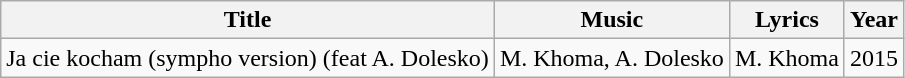<table class="wikitable">
<tr>
<th>Title</th>
<th>Music</th>
<th>Lyrics</th>
<th>Year</th>
</tr>
<tr>
<td>Ja cie kocham (sympho version) (feat A. Dolesko)</td>
<td>M. Khoma, A. Dolesko</td>
<td>M. Khoma</td>
<td>2015</td>
</tr>
</table>
